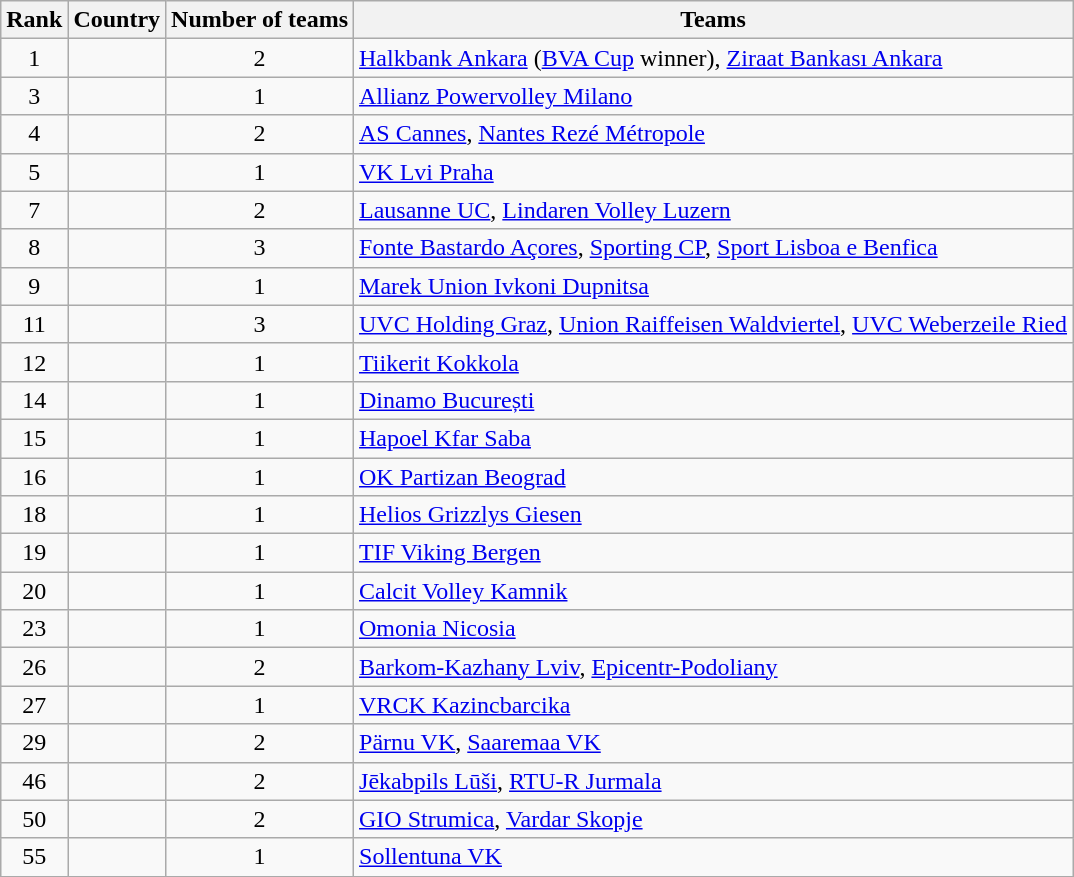<table class="wikitable sortable" style="text-align:left">
<tr>
<th>Rank</th>
<th>Country</th>
<th>Number of teams</th>
<th>Teams</th>
</tr>
<tr>
<td align="center">1</td>
<td></td>
<td align="center">2</td>
<td><a href='#'>Halkbank Ankara</a> (<a href='#'>BVA Cup</a> winner), <a href='#'>Ziraat Bankası Ankara</a></td>
</tr>
<tr>
<td align="center">3</td>
<td></td>
<td align="center">1</td>
<td><a href='#'>Allianz Powervolley Milano</a></td>
</tr>
<tr>
<td align="center">4</td>
<td></td>
<td align="center">2</td>
<td><a href='#'>AS Cannes</a>, <a href='#'>Nantes Rezé Métropole</a></td>
</tr>
<tr>
<td align="center">5</td>
<td></td>
<td align="center">1</td>
<td><a href='#'>VK Lvi Praha</a></td>
</tr>
<tr>
<td align="center">7</td>
<td></td>
<td align="center">2</td>
<td><a href='#'>Lausanne UC</a>, <a href='#'>Lindaren Volley Luzern</a></td>
</tr>
<tr>
<td align="center">8</td>
<td></td>
<td align="center">3</td>
<td><a href='#'>Fonte Bastardo Açores</a>, <a href='#'>Sporting CP</a>, <a href='#'>Sport Lisboa e Benfica</a></td>
</tr>
<tr>
<td align="center">9</td>
<td></td>
<td align="center">1</td>
<td><a href='#'>Marek Union Ivkoni Dupnitsa</a></td>
</tr>
<tr>
<td align="center">11</td>
<td></td>
<td align="center">3</td>
<td><a href='#'>UVC Holding Graz</a>, <a href='#'>Union Raiffeisen Waldviertel</a>, <a href='#'>UVC Weberzeile Ried</a></td>
</tr>
<tr>
<td align="center">12</td>
<td></td>
<td align="center">1</td>
<td><a href='#'>Tiikerit Kokkola</a></td>
</tr>
<tr>
<td align="center">14</td>
<td></td>
<td align="center">1</td>
<td><a href='#'>Dinamo București</a></td>
</tr>
<tr>
<td align="center">15</td>
<td></td>
<td align="center">1</td>
<td><a href='#'>Hapoel Kfar Saba</a></td>
</tr>
<tr>
<td align="center">16</td>
<td></td>
<td align="center">1</td>
<td><a href='#'>OK Partizan Beograd</a></td>
</tr>
<tr>
<td align="center">18</td>
<td></td>
<td align="center">1</td>
<td><a href='#'>Helios Grizzlys Giesen</a></td>
</tr>
<tr>
<td align="center">19</td>
<td></td>
<td align="center">1</td>
<td><a href='#'>TIF Viking Bergen</a></td>
</tr>
<tr>
<td align="center">20</td>
<td></td>
<td align="center">1</td>
<td><a href='#'>Calcit Volley Kamnik</a></td>
</tr>
<tr>
<td align="center">23</td>
<td></td>
<td align="center">1</td>
<td><a href='#'>Omonia Nicosia</a></td>
</tr>
<tr>
<td align="center">26</td>
<td></td>
<td align="center">2</td>
<td><a href='#'>Barkom-Kazhany Lviv</a>, <a href='#'>Epicentr-Podoliany</a></td>
</tr>
<tr>
<td align="center">27</td>
<td></td>
<td align="center">1</td>
<td><a href='#'>VRCK Kazincbarcika</a></td>
</tr>
<tr>
<td align="center">29</td>
<td></td>
<td align="center">2</td>
<td><a href='#'>Pärnu VK</a>, <a href='#'>Saaremaa VK</a></td>
</tr>
<tr>
<td align="center">46</td>
<td></td>
<td align="center">2</td>
<td><a href='#'>Jēkabpils Lūši</a>, <a href='#'>RTU-R Jurmala</a></td>
</tr>
<tr>
<td align="center">50</td>
<td></td>
<td align="center">2</td>
<td><a href='#'>GIO Strumica</a>, <a href='#'>Vardar Skopje</a></td>
</tr>
<tr>
<td align="center">55</td>
<td></td>
<td align="center">1</td>
<td><a href='#'>Sollentuna VK</a></td>
</tr>
<tr>
</tr>
</table>
